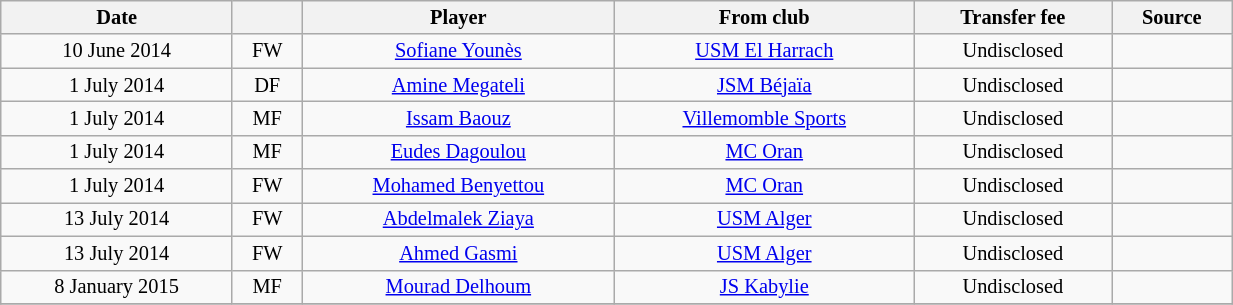<table class="wikitable sortable" style="width:65%; text-align:center; font-size:85%; text-align:centre;">
<tr>
<th><strong>Date</strong></th>
<th><strong></strong></th>
<th><strong>Player</strong></th>
<th><strong>From club</strong></th>
<th><strong>Transfer fee</strong></th>
<th><strong>Source</strong></th>
</tr>
<tr>
<td>10 June 2014</td>
<td>FW</td>
<td> <a href='#'>Sofiane Younès</a></td>
<td><a href='#'>USM El Harrach</a></td>
<td>Undisclosed</td>
<td></td>
</tr>
<tr>
<td>1 July 2014</td>
<td>DF</td>
<td> <a href='#'>Amine Megateli</a></td>
<td><a href='#'>JSM Béjaïa</a></td>
<td>Undisclosed</td>
<td></td>
</tr>
<tr>
<td>1 July 2014</td>
<td>MF</td>
<td> <a href='#'>Issam Baouz</a></td>
<td> <a href='#'>Villemomble Sports</a></td>
<td>Undisclosed</td>
<td></td>
</tr>
<tr>
<td>1 July 2014</td>
<td>MF</td>
<td> <a href='#'>Eudes Dagoulou</a></td>
<td><a href='#'>MC Oran</a></td>
<td>Undisclosed</td>
<td></td>
</tr>
<tr>
<td>1 July 2014</td>
<td>FW</td>
<td> <a href='#'>Mohamed Benyettou</a></td>
<td><a href='#'>MC Oran</a></td>
<td>Undisclosed</td>
<td></td>
</tr>
<tr>
<td>13 July 2014</td>
<td>FW</td>
<td> <a href='#'>Abdelmalek Ziaya</a></td>
<td><a href='#'>USM Alger</a></td>
<td>Undisclosed</td>
<td></td>
</tr>
<tr>
<td>13 July 2014</td>
<td>FW</td>
<td> <a href='#'>Ahmed Gasmi</a></td>
<td><a href='#'>USM Alger</a></td>
<td>Undisclosed</td>
<td></td>
</tr>
<tr>
<td>8 January 2015</td>
<td>MF</td>
<td> <a href='#'>Mourad Delhoum</a></td>
<td><a href='#'>JS Kabylie</a></td>
<td>Undisclosed</td>
<td></td>
</tr>
<tr>
</tr>
</table>
